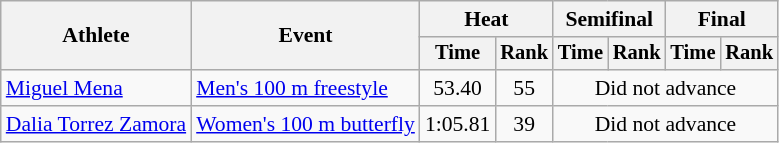<table class=wikitable style="font-size:90%">
<tr>
<th rowspan="2">Athlete</th>
<th rowspan="2">Event</th>
<th colspan="2">Heat</th>
<th colspan="2">Semifinal</th>
<th colspan="2">Final</th>
</tr>
<tr style="font-size:95%">
<th>Time</th>
<th>Rank</th>
<th>Time</th>
<th>Rank</th>
<th>Time</th>
<th>Rank</th>
</tr>
<tr align=center>
<td align=left><a href='#'>Miguel Mena</a></td>
<td align=left><a href='#'>Men's 100 m freestyle</a></td>
<td>53.40</td>
<td>55</td>
<td colspan=4>Did not advance</td>
</tr>
<tr align=center>
<td align=left><a href='#'>Dalia Torrez Zamora</a></td>
<td align=left><a href='#'>Women's 100 m butterfly</a></td>
<td>1:05.81</td>
<td>39</td>
<td colspan=4>Did not advance</td>
</tr>
</table>
